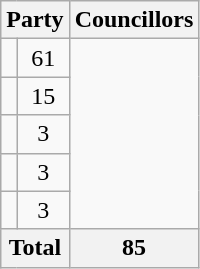<table class="wikitable">
<tr>
<th colspan=2>Party</th>
<th>Councillors</th>
</tr>
<tr>
<td></td>
<td align=center>61</td>
</tr>
<tr>
<td></td>
<td align=center>15</td>
</tr>
<tr>
<td></td>
<td align=center>3</td>
</tr>
<tr>
<td></td>
<td align=center>3</td>
</tr>
<tr>
<td></td>
<td align=center>3</td>
</tr>
<tr>
<th colspan=2>Total</th>
<th align=center>85</th>
</tr>
</table>
